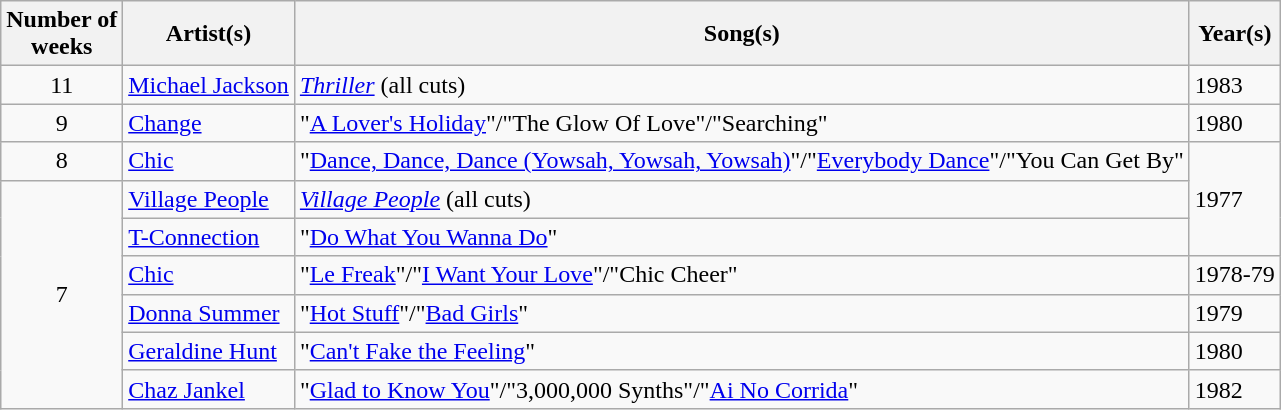<table class="wikitable">
<tr>
<th>Number of <br> weeks</th>
<th>Artist(s)</th>
<th>Song(s)</th>
<th>Year(s)</th>
</tr>
<tr>
<td rowspan=1 style="text-align:center;">11</td>
<td><a href='#'>Michael Jackson</a></td>
<td><em><a href='#'>Thriller</a></em> (all cuts)</td>
<td>1983</td>
</tr>
<tr>
<td rowspan=1 style="text-align:center;">9</td>
<td><a href='#'>Change</a></td>
<td>"<a href='#'>A Lover's Holiday</a>"/"The Glow Of Love"/"Searching"</td>
<td>1980</td>
</tr>
<tr>
<td rowspan=1 style="text-align:center;">8</td>
<td><a href='#'>Chic</a></td>
<td>"<a href='#'>Dance, Dance, Dance (Yowsah, Yowsah, Yowsah)</a>"/"<a href='#'>Everybody Dance</a>"/"You Can Get By"</td>
<td rowspan=3>1977</td>
</tr>
<tr>
<td rowspan=6 style="text-align:center;">7</td>
<td><a href='#'>Village People</a></td>
<td><em><a href='#'>Village People</a></em> (all cuts)</td>
</tr>
<tr>
<td><a href='#'>T-Connection</a></td>
<td>"<a href='#'>Do What You Wanna Do</a>"</td>
</tr>
<tr>
<td><a href='#'>Chic</a></td>
<td>"<a href='#'>Le Freak</a>"/"<a href='#'>I Want Your Love</a>"/"Chic Cheer"</td>
<td>1978-79</td>
</tr>
<tr>
<td><a href='#'>Donna Summer</a></td>
<td>"<a href='#'>Hot Stuff</a>"/"<a href='#'>Bad Girls</a>"</td>
<td>1979</td>
</tr>
<tr>
<td><a href='#'>Geraldine Hunt</a></td>
<td>"<a href='#'>Can't Fake the Feeling</a>"</td>
<td>1980</td>
</tr>
<tr>
<td><a href='#'>Chaz Jankel</a></td>
<td>"<a href='#'>Glad to Know You</a>"/"3,000,000 Synths"/"<a href='#'>Ai No Corrida</a>"</td>
<td>1982</td>
</tr>
</table>
